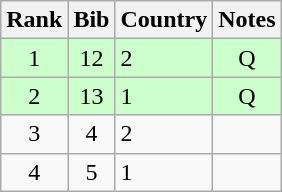<table class="wikitable" style="text-align:center;">
<tr>
<th>Rank</th>
<th>Bib</th>
<th>Country</th>
<th>Notes</th>
</tr>
<tr bgcolor=ccffcc>
<td>1</td>
<td>12</td>
<td align=left> 2</td>
<td>Q</td>
</tr>
<tr bgcolor=ccffcc>
<td>2</td>
<td>13</td>
<td align=left> 1</td>
<td>Q</td>
</tr>
<tr>
<td>3</td>
<td>4</td>
<td align=left> 2</td>
<td></td>
</tr>
<tr>
<td>4</td>
<td>5</td>
<td align=left> 1</td>
<td></td>
</tr>
</table>
